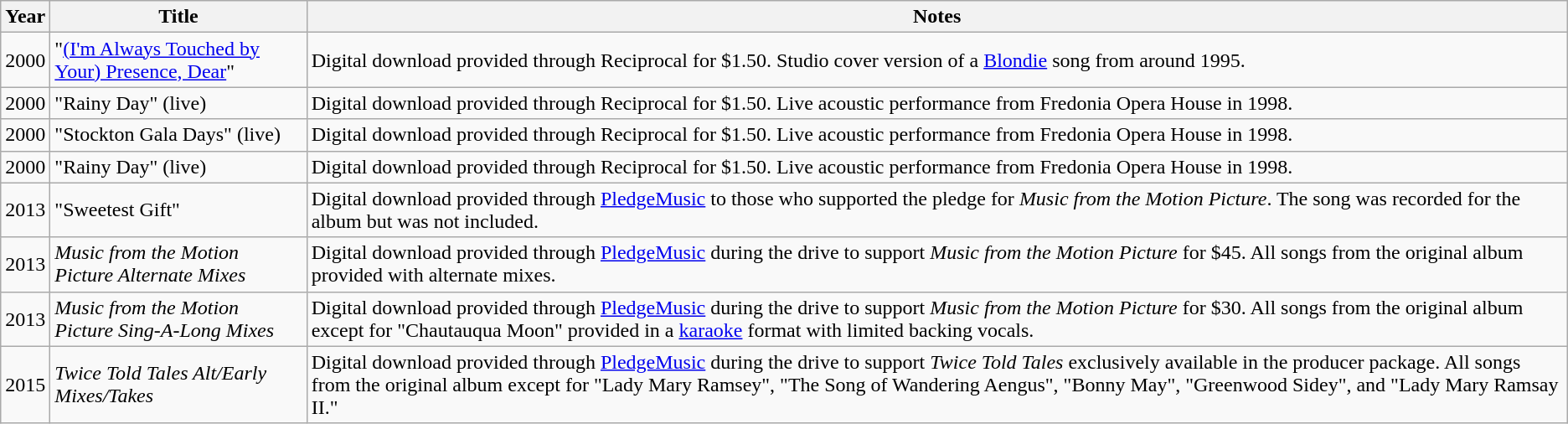<table class="wikitable">
<tr>
<th>Year</th>
<th>Title</th>
<th>Notes</th>
</tr>
<tr>
<td>2000</td>
<td>"<a href='#'>(I'm Always Touched by Your) Presence, Dear</a>"</td>
<td>Digital download provided through Reciprocal for $1.50. Studio cover version of a <a href='#'>Blondie</a> song from around 1995.</td>
</tr>
<tr>
<td>2000</td>
<td>"Rainy Day" (live)</td>
<td>Digital download provided through Reciprocal for $1.50. Live acoustic performance from Fredonia Opera House in 1998.</td>
</tr>
<tr>
<td>2000</td>
<td>"Stockton Gala Days" (live)</td>
<td>Digital download provided through Reciprocal for $1.50. Live acoustic performance from Fredonia Opera House in 1998.</td>
</tr>
<tr>
<td>2000</td>
<td>"Rainy Day" (live)</td>
<td>Digital download provided through Reciprocal for $1.50. Live acoustic performance from Fredonia Opera House in 1998.</td>
</tr>
<tr>
<td>2013</td>
<td>"Sweetest Gift"</td>
<td>Digital download provided through <a href='#'>PledgeMusic</a> to those who supported the pledge for <em>Music from the Motion Picture</em>. The song was recorded for the album but was not included.</td>
</tr>
<tr>
<td>2013</td>
<td><em>Music from the Motion Picture Alternate Mixes</em></td>
<td>Digital download provided through <a href='#'>PledgeMusic</a> during the drive to support <em>Music from the Motion Picture</em> for $45. All songs from the original album provided with alternate mixes.</td>
</tr>
<tr>
<td>2013</td>
<td><em>Music from the Motion Picture Sing-A-Long Mixes</em></td>
<td>Digital download provided through <a href='#'>PledgeMusic</a> during the drive to support <em>Music from the Motion Picture</em> for $30. All songs from the original album except for "Chautauqua Moon" provided in a <a href='#'>karaoke</a> format with limited backing vocals.</td>
</tr>
<tr>
<td>2015</td>
<td><em>Twice Told Tales Alt/Early Mixes/Takes</em></td>
<td>Digital download provided through <a href='#'>PledgeMusic</a> during the drive to support <em>Twice Told Tales</em> exclusively available in the producer package. All songs from the original album except for "Lady Mary Ramsey", "The Song of Wandering Aengus", "Bonny May", "Greenwood Sidey", and "Lady Mary Ramsay II."</td>
</tr>
</table>
